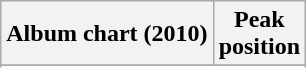<table class="wikitable sortable plainrowheaders" style="text-align:center">
<tr>
<th scope="col">Album chart (2010)</th>
<th scope="col">Peak<br>position</th>
</tr>
<tr>
</tr>
<tr>
</tr>
<tr>
</tr>
<tr>
</tr>
</table>
